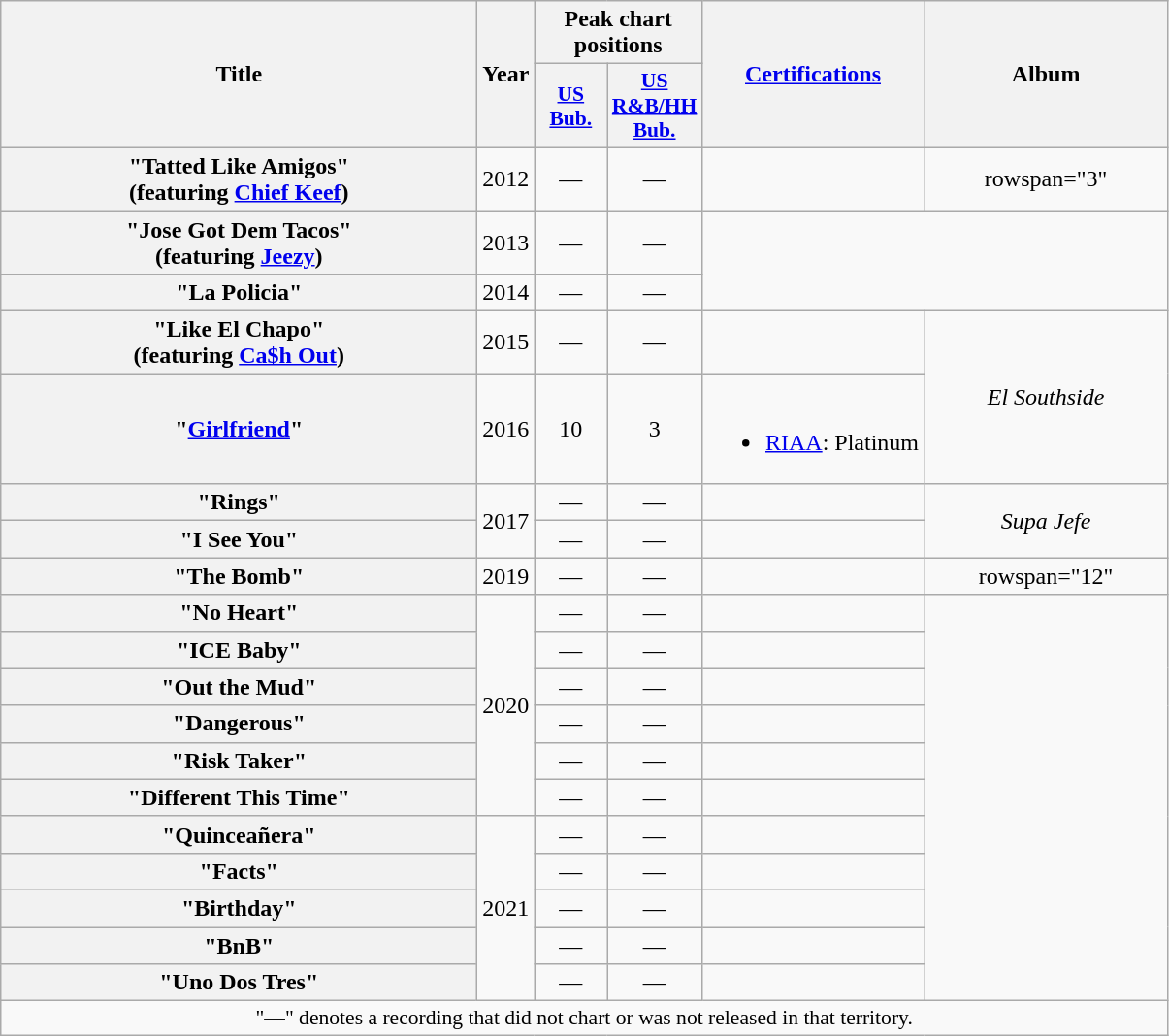<table class="wikitable plainrowheaders" style="text-align:center;">
<tr>
<th scope="col" rowspan="2" style="width:20em;">Title</th>
<th scope="col" rowspan="2" style="width:1em;">Year</th>
<th scope="col" colspan="2">Peak chart positions</th>
<th scope="col" rowspan="2"><a href='#'>Certifications</a></th>
<th scope="col" rowspan="2" style="width:10em;">Album</th>
</tr>
<tr>
<th scope="col" style="width:3em;font-size:90%;"><a href='#'>US<br>Bub.</a><br></th>
<th scope="col" style="width:3em;font-size:90%;"><a href='#'>US<br>R&B/HH<br>Bub.</a><br></th>
</tr>
<tr>
<th scope="row">"Tatted Like Amigos"<br><span>(featuring <a href='#'>Chief Keef</a>)</span></th>
<td>2012</td>
<td>—</td>
<td>—</td>
<td></td>
<td>rowspan="3" </td>
</tr>
<tr>
<th scope="row">"Jose Got Dem Tacos"<br><span>(featuring <a href='#'>Jeezy</a>)</span></th>
<td>2013</td>
<td>—</td>
<td>—</td>
</tr>
<tr>
<th scope="row">"La Policia"</th>
<td>2014</td>
<td>—</td>
<td>—</td>
</tr>
<tr>
<th scope="row">"Like El Chapo"<br><span>(featuring <a href='#'>Ca$h Out</a>)</span></th>
<td>2015</td>
<td>—</td>
<td>—</td>
<td></td>
<td rowspan="2"><em>El Southside</em></td>
</tr>
<tr>
<th scope="row">"<a href='#'>Girlfriend</a>"</th>
<td>2016</td>
<td>10</td>
<td>3</td>
<td><br><ul><li><a href='#'>RIAA</a>: Platinum</li></ul></td>
</tr>
<tr>
<th scope="row">"Rings"</th>
<td rowspan="2">2017</td>
<td>—</td>
<td>—</td>
<td></td>
<td rowspan="2"><em>Supa Jefe</em></td>
</tr>
<tr>
<th scope="row">"I See You"<br></th>
<td>—</td>
<td>—</td>
</tr>
<tr>
<th scope="row">"The Bomb"</th>
<td>2019</td>
<td>—</td>
<td>—</td>
<td></td>
<td>rowspan="12" </td>
</tr>
<tr>
<th scope="row">"No Heart"<br></th>
<td rowspan="6">2020</td>
<td>—</td>
<td>—</td>
<td></td>
</tr>
<tr>
<th scope="row">"ICE Baby"</th>
<td>—</td>
<td>—</td>
<td></td>
</tr>
<tr>
<th scope="row">"Out the Mud"</th>
<td>—</td>
<td>—</td>
<td></td>
</tr>
<tr>
<th scope="row">"Dangerous"</th>
<td>—</td>
<td>—</td>
<td></td>
</tr>
<tr>
<th scope="row">"Risk Taker"</th>
<td>—</td>
<td>—</td>
<td></td>
</tr>
<tr>
<th scope="row">"Different This Time"</th>
<td>—</td>
<td>—</td>
<td></td>
</tr>
<tr>
<th scope="row">"Quinceañera"</th>
<td rowspan="5">2021</td>
<td>—</td>
<td>—</td>
<td></td>
</tr>
<tr>
<th scope="row">"Facts"</th>
<td>—</td>
<td>—</td>
<td></td>
</tr>
<tr>
<th scope="row">"Birthday"</th>
<td>—</td>
<td>—</td>
<td></td>
</tr>
<tr>
<th scope="row">"BnB"<br></th>
<td>—</td>
<td>—</td>
<td></td>
</tr>
<tr>
<th scope="row">"Uno Dos Tres"</th>
<td>—</td>
<td>—</td>
<td></td>
</tr>
<tr>
<td colspan="6" style="font-size:90%">"—" denotes a recording that did not chart or was not released in that territory.</td>
</tr>
</table>
